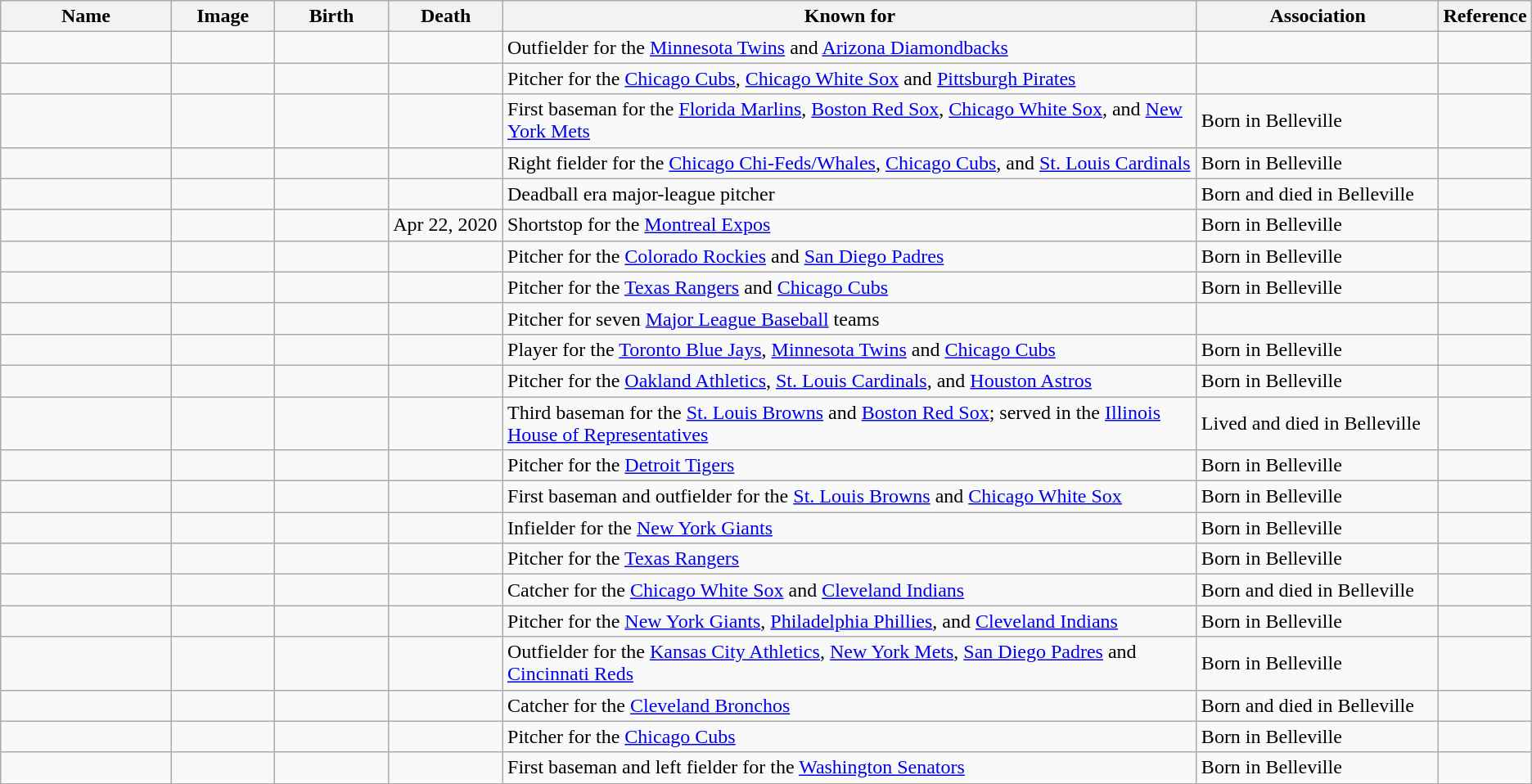<table class="wikitable sortable">
<tr>
<th scope="col" width="140">Name</th>
<th scope="col" width="80" class="unsortable">Image</th>
<th scope="col" width="90">Birth</th>
<th scope="col" width="90">Death</th>
<th scope="col" width="600" class="unsortable">Known for</th>
<th scope="col" width="200" class="unsortable">Association</th>
<th scope="col" width="30" class="unsortable">Reference</th>
</tr>
<tr>
<td></td>
<td></td>
<td align=right></td>
<td></td>
<td>Outfielder for the <a href='#'>Minnesota Twins</a> and <a href='#'>Arizona Diamondbacks</a></td>
<td></td>
<td align="center"></td>
</tr>
<tr>
<td></td>
<td></td>
<td align=right></td>
<td></td>
<td>Pitcher for the <a href='#'>Chicago Cubs</a>, <a href='#'>Chicago White Sox</a> and <a href='#'>Pittsburgh Pirates</a></td>
<td></td>
<td align="center"></td>
</tr>
<tr>
<td></td>
<td></td>
<td align=right></td>
<td></td>
<td>First baseman for the <a href='#'>Florida Marlins</a>, <a href='#'>Boston Red Sox</a>, <a href='#'>Chicago White Sox</a>, and <a href='#'>New York Mets</a></td>
<td>Born in Belleville</td>
<td align="center"></td>
</tr>
<tr>
<td></td>
<td></td>
<td align=right></td>
<td align=right></td>
<td>Right fielder for the <a href='#'>Chicago Chi-Feds/Whales</a>, <a href='#'>Chicago Cubs</a>, and <a href='#'>St. Louis Cardinals</a></td>
<td>Born in Belleville</td>
<td align="center"></td>
</tr>
<tr>
<td></td>
<td></td>
<td align=right></td>
<td align=right></td>
<td>Deadball era major-league pitcher</td>
<td>Born and died in Belleville</td>
<td align="center"></td>
</tr>
<tr>
<td></td>
<td></td>
<td align=right></td>
<td>Apr 22, 2020</td>
<td>Shortstop for the <a href='#'>Montreal Expos</a></td>
<td>Born in Belleville</td>
<td align="center"></td>
</tr>
<tr>
<td></td>
<td></td>
<td align=right></td>
<td></td>
<td>Pitcher for the <a href='#'>Colorado Rockies</a> and <a href='#'>San Diego Padres</a></td>
<td>Born in Belleville</td>
<td align="center"></td>
</tr>
<tr>
<td></td>
<td></td>
<td align=right></td>
<td align=right></td>
<td>Pitcher for the <a href='#'>Texas Rangers</a> and <a href='#'>Chicago Cubs</a></td>
<td>Born in Belleville</td>
<td align="center"></td>
</tr>
<tr>
<td></td>
<td></td>
<td align=right></td>
<td></td>
<td>Pitcher for seven <a href='#'>Major League Baseball</a> teams</td>
<td></td>
<td align="center"></td>
</tr>
<tr>
<td></td>
<td></td>
<td align=right></td>
<td></td>
<td>Player for the <a href='#'>Toronto Blue Jays</a>, <a href='#'>Minnesota Twins</a> and <a href='#'>Chicago Cubs</a></td>
<td>Born in Belleville</td>
<td align="center"></td>
</tr>
<tr>
<td></td>
<td></td>
<td align=right></td>
<td></td>
<td>Pitcher for the <a href='#'>Oakland Athletics</a>, <a href='#'>St. Louis Cardinals</a>, and <a href='#'>Houston Astros</a></td>
<td>Born in Belleville</td>
<td align="center"></td>
</tr>
<tr>
<td></td>
<td></td>
<td align=right></td>
<td align=right></td>
<td>Third baseman for the <a href='#'>St. Louis Browns</a> and <a href='#'>Boston Red Sox</a>; served in the <a href='#'>Illinois House of Representatives</a></td>
<td>Lived and died in Belleville</td>
<td align="center"></td>
</tr>
<tr>
<td></td>
<td></td>
<td align=right></td>
<td align=right></td>
<td>Pitcher for the <a href='#'>Detroit Tigers</a></td>
<td>Born in Belleville</td>
<td align="center"></td>
</tr>
<tr>
<td></td>
<td></td>
<td align=right></td>
<td align=right></td>
<td>First baseman and outfielder for the <a href='#'>St. Louis Browns</a> and <a href='#'>Chicago White Sox</a></td>
<td>Born in Belleville</td>
<td align="center"></td>
</tr>
<tr>
<td></td>
<td></td>
<td align=right></td>
<td align=right></td>
<td>Infielder for the <a href='#'>New York Giants</a></td>
<td>Born in Belleville</td>
<td align="center"></td>
</tr>
<tr>
<td></td>
<td></td>
<td align=right></td>
<td></td>
<td>Pitcher for the <a href='#'>Texas Rangers</a></td>
<td>Born in Belleville</td>
<td align="center"></td>
</tr>
<tr>
<td></td>
<td></td>
<td align=right></td>
<td align=right></td>
<td>Catcher for the <a href='#'>Chicago White Sox</a> and <a href='#'>Cleveland Indians</a></td>
<td>Born and died in Belleville</td>
<td align="center"></td>
</tr>
<tr>
<td></td>
<td></td>
<td align=right></td>
<td align=right></td>
<td>Pitcher for the <a href='#'>New York Giants</a>, <a href='#'>Philadelphia Phillies</a>, and <a href='#'>Cleveland Indians</a></td>
<td>Born in Belleville</td>
<td align="center"></td>
</tr>
<tr>
<td></td>
<td></td>
<td align=right></td>
<td></td>
<td>Outfielder for the <a href='#'>Kansas City Athletics</a>, <a href='#'>New York Mets</a>, <a href='#'>San Diego Padres</a> and <a href='#'>Cincinnati Reds</a></td>
<td>Born in Belleville</td>
<td align="center"></td>
</tr>
<tr>
<td></td>
<td></td>
<td align=right></td>
<td align=right></td>
<td>Catcher for the <a href='#'>Cleveland Bronchos</a></td>
<td>Born and died in Belleville</td>
<td align="center"></td>
</tr>
<tr>
<td></td>
<td></td>
<td align=right></td>
<td></td>
<td>Pitcher for the <a href='#'>Chicago Cubs</a></td>
<td>Born in Belleville</td>
<td align="center"></td>
</tr>
<tr>
<td></td>
<td></td>
<td align=right></td>
<td></td>
<td>First baseman and left fielder for the <a href='#'>Washington Senators</a></td>
<td>Born in Belleville</td>
<td align="center"></td>
</tr>
<tr>
</tr>
</table>
